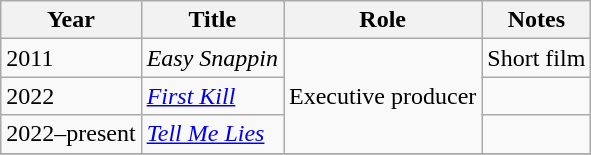<table class="wikitable sortable">
<tr>
<th scope="col">Year</th>
<th scope="col">Title</th>
<th scope="col">Role</th>
<th scope="col" class="unsortable">Notes</th>
</tr>
<tr>
<td>2011</td>
<td><em>Easy Snappin</em></td>
<td rowspan="3">Executive producer</td>
<td>Short film</td>
</tr>
<tr>
<td>2022</td>
<td><em><a href='#'>First Kill</a></em></td>
<td></td>
</tr>
<tr>
<td>2022–present</td>
<td><em><a href='#'>Tell Me Lies</a></em></td>
<td></td>
</tr>
<tr>
</tr>
</table>
